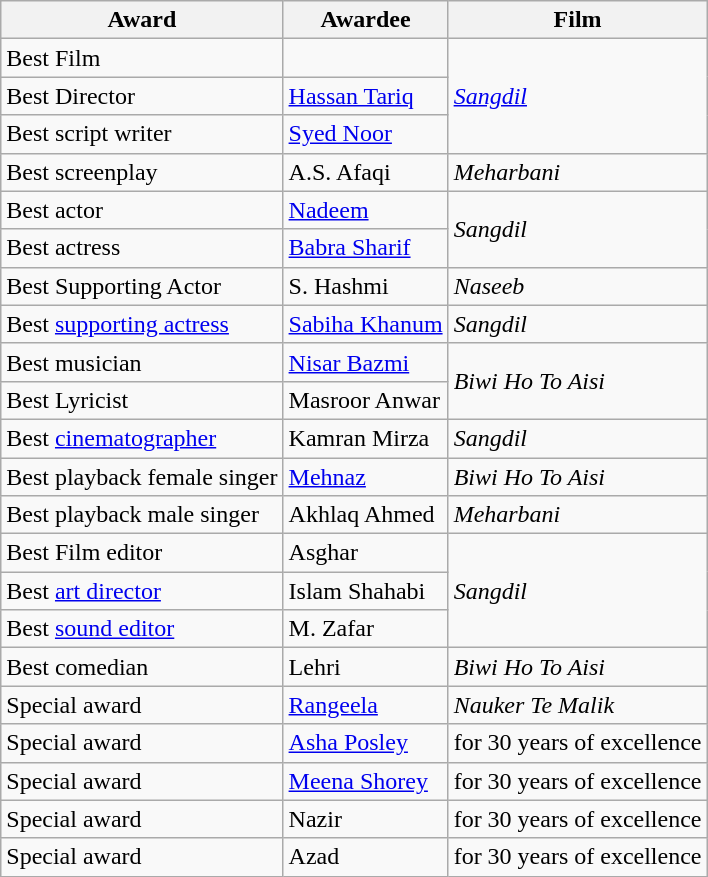<table class="wikitable">
<tr>
<th>Award</th>
<th>Awardee</th>
<th>Film</th>
</tr>
<tr>
<td>Best Film</td>
<td></td>
<td rowspan=3><em><a href='#'>Sangdil</a></em></td>
</tr>
<tr>
<td>Best Director</td>
<td><a href='#'>Hassan Tariq</a></td>
</tr>
<tr>
<td>Best script writer</td>
<td><a href='#'>Syed Noor</a></td>
</tr>
<tr>
<td>Best screenplay</td>
<td>A.S. Afaqi</td>
<td><em>Meharbani</em></td>
</tr>
<tr>
<td>Best actor</td>
<td><a href='#'>Nadeem</a></td>
<td rowspan=2><em>Sangdil</em></td>
</tr>
<tr>
<td>Best actress</td>
<td><a href='#'>Babra Sharif</a></td>
</tr>
<tr>
<td>Best Supporting Actor</td>
<td>S. Hashmi</td>
<td><em>Naseeb</em></td>
</tr>
<tr>
<td>Best <a href='#'>supporting actress</a></td>
<td><a href='#'>Sabiha Khanum</a></td>
<td><em>Sangdil</em></td>
</tr>
<tr>
<td>Best musician</td>
<td><a href='#'>Nisar Bazmi</a></td>
<td rowspan=2><em>Biwi Ho To Aisi</em></td>
</tr>
<tr>
<td>Best Lyricist</td>
<td>Masroor Anwar</td>
</tr>
<tr>
<td>Best <a href='#'>cinematographer</a></td>
<td>Kamran Mirza</td>
<td><em>Sangdil</em></td>
</tr>
<tr>
<td>Best playback female singer</td>
<td><a href='#'>Mehnaz</a></td>
<td><em>Biwi Ho To Aisi</em></td>
</tr>
<tr>
<td>Best playback male singer</td>
<td>Akhlaq Ahmed</td>
<td><em>Meharbani</em></td>
</tr>
<tr>
<td>Best Film editor</td>
<td>Asghar</td>
<td rowspan=3><em>Sangdil</em></td>
</tr>
<tr>
<td>Best <a href='#'>art director</a></td>
<td>Islam Shahabi</td>
</tr>
<tr>
<td>Best <a href='#'>sound editor</a></td>
<td>M. Zafar</td>
</tr>
<tr>
<td>Best comedian</td>
<td>Lehri</td>
<td><em>Biwi Ho To Aisi</em></td>
</tr>
<tr>
<td>Special award</td>
<td><a href='#'>Rangeela</a></td>
<td><em>Nauker Te Malik</em></td>
</tr>
<tr>
<td>Special award</td>
<td><a href='#'>Asha Posley</a></td>
<td>for 30 years of excellence</td>
</tr>
<tr>
<td>Special award</td>
<td><a href='#'>Meena Shorey</a></td>
<td>for 30 years of excellence</td>
</tr>
<tr>
<td>Special award</td>
<td>Nazir</td>
<td>for 30 years of excellence</td>
</tr>
<tr>
<td>Special award</td>
<td>Azad</td>
<td>for 30 years of excellence</td>
</tr>
</table>
